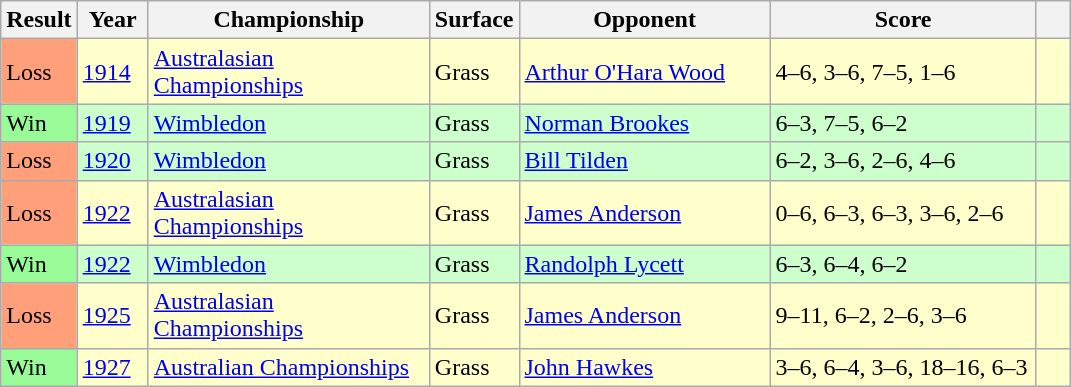<table class="sortable wikitable">
<tr>
<th style="width:40px">Result</th>
<th style="width:40px">Year</th>
<th style="width:180px">Championship</th>
<th style="width:50px">Surface</th>
<th style="width:160px">Opponent</th>
<th style="width:170px" class="unsortable">Score</th>
<th width=15 class="unsortable"></th>
</tr>
<tr style="background:#ffc;">
<td style="background:#ffa07a;">Loss</td>
<td><a href='#'>1914</a></td>
<td><a href='#'>Australasian Championships</a></td>
<td>Grass</td>
<td> <a href='#'>Arthur O'Hara Wood</a></td>
<td>4–6, 3–6, 7–5, 1–6</td>
<td></td>
</tr>
<tr bgcolor= #cfc>
<td style="background:#98fb98;">Win</td>
<td><a href='#'>1919</a></td>
<td><a href='#'>Wimbledon</a></td>
<td>Grass</td>
<td> <a href='#'>Norman Brookes</a></td>
<td>6–3, 7–5, 6–2</td>
<td></td>
</tr>
<tr bgcolor= #cfc>
<td style="background:#ffa07a;">Loss</td>
<td><a href='#'>1920</a></td>
<td><a href='#'>Wimbledon</a></td>
<td>Grass</td>
<td> <a href='#'>Bill Tilden</a></td>
<td>6–2, 3–6, 2–6, 4–6</td>
<td></td>
</tr>
<tr style="background:#ffc;">
<td style="background:#ffa07a;">Loss</td>
<td><a href='#'>1922</a></td>
<td><a href='#'>Australasian Championships</a></td>
<td>Grass</td>
<td> <a href='#'>James Anderson</a></td>
<td>0–6, 6–3, 6–3, 3–6, 2–6</td>
<td></td>
</tr>
<tr bgcolor= #cfc>
<td style="background:#98fb98;">Win</td>
<td><a href='#'>1922</a></td>
<td><a href='#'>Wimbledon</a></td>
<td>Grass</td>
<td> <a href='#'>Randolph Lycett</a></td>
<td>6–3, 6–4, 6–2</td>
<td></td>
</tr>
<tr style="background:#ffc;">
<td style="background:#ffa07a;">Loss</td>
<td><a href='#'>1925</a></td>
<td><a href='#'>Australasian Championships</a></td>
<td>Grass</td>
<td> <a href='#'>James Anderson</a></td>
<td>9–11, 6–2, 2–6, 3–6</td>
<td></td>
</tr>
<tr style="background:#ffc;">
<td style="background:#98fb98;">Win</td>
<td><a href='#'>1927</a></td>
<td><a href='#'>Australian Championships</a></td>
<td>Grass</td>
<td> <a href='#'>John Hawkes</a></td>
<td>3–6, 6–4, 3–6, 18–16, 6–3</td>
<td></td>
</tr>
</table>
